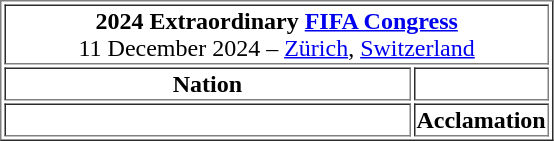<table border=1 >
<tr>
<td colspan=2 align=center><strong>2024 Extraordinary <a href='#'>FIFA Congress</a></strong><br>11 December 2024 – <a href='#'>Zürich</a>, <a href='#'>Switzerland</a></td>
</tr>
<tr>
<th width=75%>Nation</th>
<th align=center></th>
</tr>
<tr>
<td><strong></strong></td>
<td align="center"><strong>Acclamation</strong></td>
</tr>
</table>
